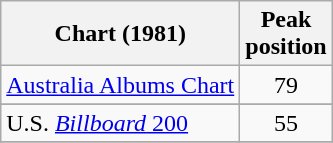<table class="wikitable">
<tr>
<th>Chart (1981)</th>
<th>Peak<br>position</th>
</tr>
<tr>
<td><a href='#'>Australia Albums Chart</a></td>
<td align="center">79</td>
</tr>
<tr>
</tr>
<tr>
<td>U.S. <a href='#'><em>Billboard</em> 200</a></td>
<td align="center">55</td>
</tr>
<tr>
</tr>
</table>
